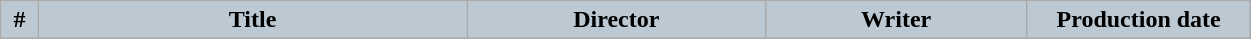<table class="wikitable plainrowheaders" style="width:66%; margin:left;">
<tr>
<th style="background:#BCC9D2; width:2%">#</th>
<th style="background:#BCC9D2; width:23%">Title</th>
<th style="background:#BCC9D2; width:16%">Director</th>
<th style="background:#BCC9D2; width:14%">Writer</th>
<th style="background:#BCC9D2; width:12%">Production date<br></th>
</tr>
</table>
